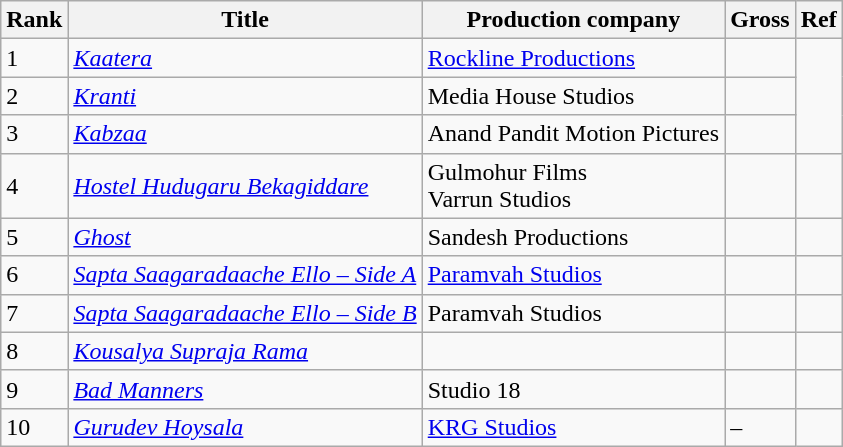<table class="wikitable sortable">
<tr>
<th>Rank</th>
<th>Title</th>
<th>Production company</th>
<th>Gross</th>
<th>Ref</th>
</tr>
<tr>
<td>1</td>
<td><em><a href='#'>Kaatera</a></em></td>
<td><a href='#'>Rockline Productions</a></td>
<td></td>
<td rowspan="3"></td>
</tr>
<tr>
<td>2</td>
<td><em><a href='#'>Kranti</a></em></td>
<td rowspan="1">Media House Studios</td>
<td></td>
</tr>
<tr>
<td>3</td>
<td><a href='#'><em>Kabzaa</em></a></td>
<td rowspan="1">Anand Pandit Motion Pictures</td>
<td></td>
</tr>
<tr>
<td>4</td>
<td><em><a href='#'>Hostel Hudugaru Bekagiddare</a></em></td>
<td rowspan="1">Gulmohur Films<br>Varrun Studios</td>
<td></td>
<td></td>
</tr>
<tr>
<td>5</td>
<td><em><a href='#'>Ghost</a></em></td>
<td rowspan="1">Sandesh Productions</td>
<td></td>
<td></td>
</tr>
<tr>
<td>6</td>
<td><em><a href='#'>Sapta Saagaradaache Ello – Side A</a></em></td>
<td><a href='#'>Paramvah Studios</a></td>
<td></td>
<td></td>
</tr>
<tr>
<td>7</td>
<td><em><a href='#'>Sapta Saagaradaache Ello – Side B</a></em></td>
<td>Paramvah Studios</td>
<td></td>
<td></td>
</tr>
<tr>
<td>8</td>
<td><em><a href='#'>Kousalya Supraja Rama</a></em></td>
<td></td>
<td></td>
<td></td>
</tr>
<tr>
<td>9</td>
<td><em><a href='#'>Bad Manners</a></em></td>
<td>Studio 18</td>
<td></td>
<td></td>
</tr>
<tr>
<td>10</td>
<td><em><a href='#'>Gurudev Hoysala</a></em></td>
<td><a href='#'>KRG Studios</a></td>
<td>–</td>
<td></td>
</tr>
</table>
